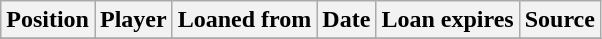<table class="wikitable sortable" style="text-align:center; text-align:left;">
<tr>
<th>Position</th>
<th>Player</th>
<th>Loaned from</th>
<th>Date</th>
<th>Loan expires</th>
<th>Source</th>
</tr>
<tr>
</tr>
</table>
